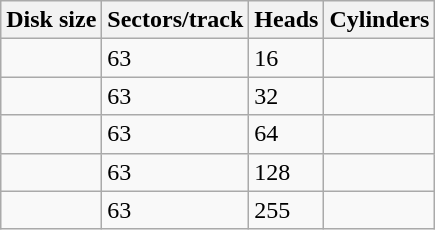<table class="wikitable">
<tr>
<th>Disk size</th>
<th>Sectors/track</th>
<th>Heads</th>
<th>Cylinders</th>
</tr>
<tr>
<td></td>
<td>63</td>
<td>16</td>
<td></td>
</tr>
<tr>
<td></td>
<td>63</td>
<td>32</td>
<td></td>
</tr>
<tr>
<td></td>
<td>63</td>
<td>64</td>
<td></td>
</tr>
<tr>
<td></td>
<td>63</td>
<td>128</td>
<td></td>
</tr>
<tr>
<td></td>
<td>63</td>
<td>255</td>
<td></td>
</tr>
</table>
